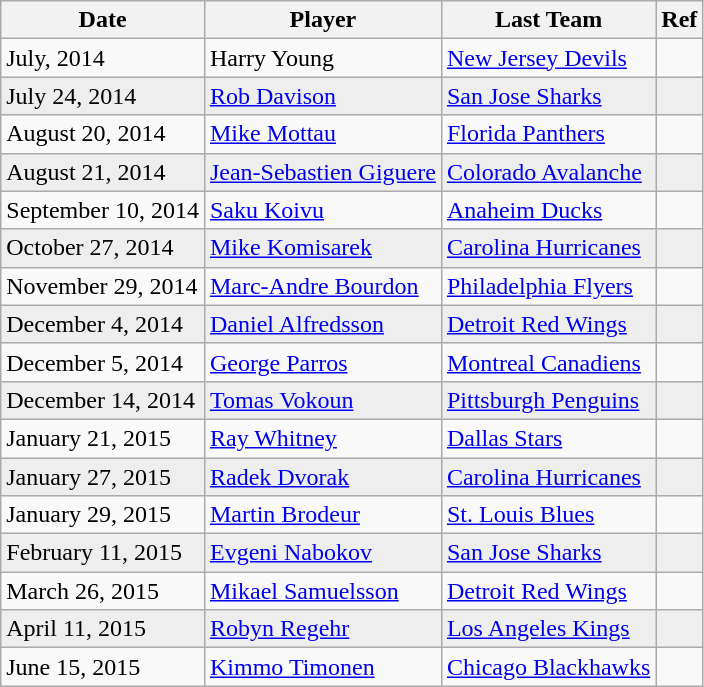<table class="wikitable sortable" border="1">
<tr>
<th>Date</th>
<th>Player</th>
<th>Last Team</th>
<th>Ref</th>
</tr>
<tr>
<td>July, 2014</td>
<td>Harry Young</td>
<td><a href='#'>New Jersey Devils</a></td>
<td></td>
</tr>
<tr bgcolor="eeeeee">
<td>July 24, 2014</td>
<td><a href='#'>Rob Davison</a></td>
<td><a href='#'>San Jose Sharks</a></td>
<td></td>
</tr>
<tr>
<td>August 20, 2014</td>
<td><a href='#'>Mike Mottau</a></td>
<td><a href='#'>Florida Panthers</a></td>
<td></td>
</tr>
<tr bgcolor="eeeeee">
<td>August 21, 2014</td>
<td><a href='#'>Jean-Sebastien Giguere</a></td>
<td><a href='#'>Colorado Avalanche</a></td>
<td></td>
</tr>
<tr>
<td>September 10, 2014</td>
<td><a href='#'>Saku Koivu</a></td>
<td><a href='#'>Anaheim Ducks</a></td>
<td></td>
</tr>
<tr bgcolor="eeeeee">
<td>October 27, 2014</td>
<td><a href='#'>Mike Komisarek</a></td>
<td><a href='#'>Carolina Hurricanes</a></td>
<td></td>
</tr>
<tr>
<td>November 29, 2014</td>
<td><a href='#'>Marc-Andre Bourdon</a></td>
<td><a href='#'>Philadelphia Flyers</a></td>
<td></td>
</tr>
<tr bgcolor="eeeeee">
<td>December 4, 2014</td>
<td><a href='#'>Daniel Alfredsson</a></td>
<td><a href='#'>Detroit Red Wings</a></td>
<td></td>
</tr>
<tr>
<td>December 5, 2014</td>
<td><a href='#'>George Parros</a></td>
<td><a href='#'>Montreal Canadiens</a></td>
<td></td>
</tr>
<tr bgcolor="eeeeee">
<td>December 14, 2014</td>
<td><a href='#'>Tomas Vokoun</a></td>
<td><a href='#'>Pittsburgh Penguins</a></td>
<td></td>
</tr>
<tr>
<td>January 21, 2015</td>
<td><a href='#'>Ray Whitney</a></td>
<td><a href='#'>Dallas Stars</a></td>
<td></td>
</tr>
<tr bgcolor="eeeeee">
<td>January 27, 2015</td>
<td><a href='#'>Radek Dvorak</a></td>
<td><a href='#'>Carolina Hurricanes</a></td>
<td></td>
</tr>
<tr>
<td>January 29, 2015</td>
<td><a href='#'>Martin Brodeur</a></td>
<td><a href='#'>St. Louis Blues</a></td>
<td></td>
</tr>
<tr bgcolor="eeeeee">
<td>February 11, 2015</td>
<td><a href='#'>Evgeni Nabokov</a></td>
<td><a href='#'>San Jose Sharks</a></td>
<td></td>
</tr>
<tr>
<td>March 26, 2015</td>
<td><a href='#'>Mikael Samuelsson</a></td>
<td><a href='#'>Detroit Red Wings</a></td>
<td></td>
</tr>
<tr bgcolor="eeeeee">
<td>April 11, 2015</td>
<td><a href='#'>Robyn Regehr</a></td>
<td><a href='#'>Los Angeles Kings</a></td>
<td></td>
</tr>
<tr>
<td>June 15, 2015</td>
<td><a href='#'>Kimmo Timonen</a></td>
<td><a href='#'>Chicago Blackhawks</a></td>
<td><br></td>
</tr>
</table>
